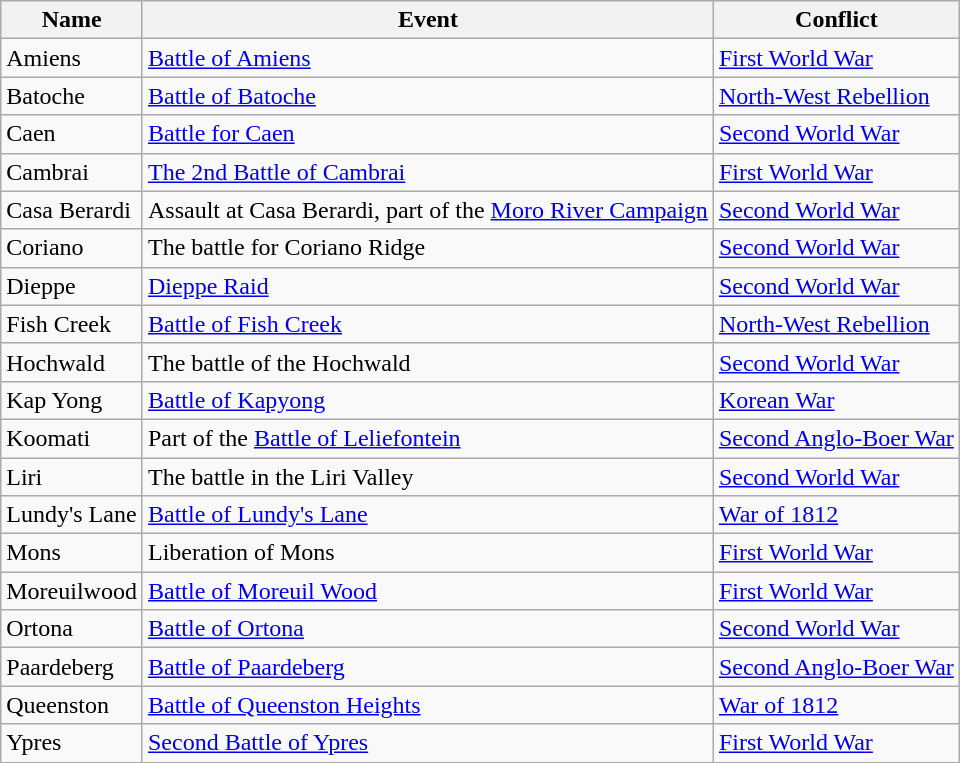<table class="wikitable" border="1">
<tr>
<th>Name</th>
<th>Event</th>
<th>Conflict</th>
</tr>
<tr>
<td>Amiens</td>
<td><a href='#'>Battle of Amiens</a></td>
<td><a href='#'>First World War</a></td>
</tr>
<tr>
<td>Batoche</td>
<td><a href='#'>Battle of Batoche</a></td>
<td><a href='#'>North-West Rebellion</a></td>
</tr>
<tr>
<td>Caen</td>
<td><a href='#'>Battle for Caen</a></td>
<td><a href='#'>Second World War</a></td>
</tr>
<tr>
<td>Cambrai</td>
<td><a href='#'>The 2nd Battle of Cambrai</a></td>
<td><a href='#'>First World War</a></td>
</tr>
<tr>
<td>Casa Berardi</td>
<td>Assault at Casa Berardi, part of the <a href='#'>Moro River Campaign</a></td>
<td><a href='#'>Second World War</a></td>
</tr>
<tr>
<td>Coriano</td>
<td>The battle for Coriano Ridge</td>
<td><a href='#'>Second World War</a></td>
</tr>
<tr>
<td>Dieppe</td>
<td><a href='#'>Dieppe Raid</a></td>
<td><a href='#'>Second World War</a></td>
</tr>
<tr>
<td>Fish Creek</td>
<td><a href='#'>Battle of Fish Creek</a></td>
<td><a href='#'>North-West Rebellion</a></td>
</tr>
<tr>
<td>Hochwald</td>
<td>The battle of the Hochwald</td>
<td><a href='#'>Second World War</a></td>
</tr>
<tr>
<td>Kap Yong</td>
<td><a href='#'>Battle of Kapyong</a></td>
<td><a href='#'>Korean War</a></td>
</tr>
<tr>
<td>Koomati</td>
<td>Part of the <a href='#'>Battle of Leliefontein</a></td>
<td><a href='#'>Second Anglo-Boer War</a></td>
</tr>
<tr>
<td>Liri</td>
<td>The battle in the Liri Valley</td>
<td><a href='#'>Second World War</a></td>
</tr>
<tr>
<td>Lundy's Lane</td>
<td><a href='#'>Battle of Lundy's Lane</a></td>
<td><a href='#'>War of 1812</a></td>
</tr>
<tr>
<td>Mons</td>
<td>Liberation of Mons</td>
<td><a href='#'>First World War</a></td>
</tr>
<tr>
<td>Moreuilwood</td>
<td><a href='#'>Battle of Moreuil Wood</a></td>
<td><a href='#'>First World War</a></td>
</tr>
<tr>
<td>Ortona</td>
<td><a href='#'>Battle of Ortona</a></td>
<td><a href='#'>Second World War</a></td>
</tr>
<tr>
<td>Paardeberg</td>
<td><a href='#'>Battle of Paardeberg</a></td>
<td><a href='#'>Second Anglo-Boer War</a></td>
</tr>
<tr>
<td>Queenston</td>
<td><a href='#'>Battle of Queenston Heights</a></td>
<td><a href='#'>War of 1812</a></td>
</tr>
<tr>
<td>Ypres</td>
<td><a href='#'>Second Battle of Ypres</a></td>
<td><a href='#'>First World War</a></td>
</tr>
</table>
